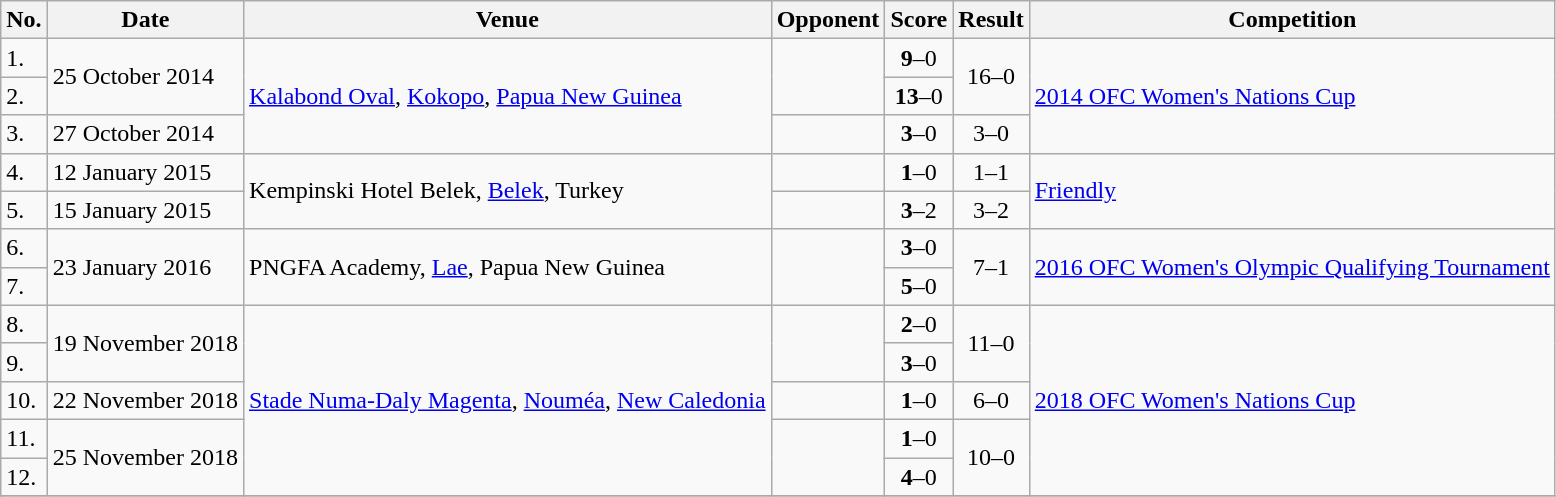<table class="wikitable">
<tr>
<th>No.</th>
<th>Date</th>
<th>Venue</th>
<th>Opponent</th>
<th>Score</th>
<th>Result</th>
<th>Competition</th>
</tr>
<tr>
<td>1.</td>
<td rowspan=2>25 October 2014</td>
<td rowspan=3><a href='#'>Kalabond Oval</a>, <a href='#'>Kokopo</a>, <a href='#'>Papua New Guinea</a></td>
<td rowspan=2></td>
<td align=center><strong>9</strong>–0</td>
<td rowspan=2 align=center>16–0</td>
<td rowspan=3><a href='#'>2014 OFC Women's Nations Cup</a></td>
</tr>
<tr>
<td>2.</td>
<td align=center><strong>13</strong>–0</td>
</tr>
<tr>
<td>3.</td>
<td>27 October 2014</td>
<td></td>
<td align=center><strong>3</strong>–0</td>
<td align=center>3–0</td>
</tr>
<tr>
<td>4.</td>
<td>12 January 2015</td>
<td rowspan=2>Kempinski Hotel Belek, <a href='#'>Belek</a>, Turkey</td>
<td></td>
<td align=center><strong>1</strong>–0</td>
<td align=center>1–1</td>
<td rowspan=2><a href='#'>Friendly</a></td>
</tr>
<tr>
<td>5.</td>
<td>15 January 2015</td>
<td></td>
<td align=center><strong>3</strong>–2</td>
<td align=center>3–2</td>
</tr>
<tr>
<td>6.</td>
<td rowspan=2>23 January 2016</td>
<td rowspan=2>PNGFA Academy, <a href='#'>Lae</a>, Papua New Guinea</td>
<td rowspan=2></td>
<td align=center><strong>3</strong>–0</td>
<td rowspan=2 align=center>7–1</td>
<td rowspan=2><a href='#'>2016 OFC Women's Olympic Qualifying Tournament</a></td>
</tr>
<tr>
<td>7.</td>
<td align=center><strong>5</strong>–0</td>
</tr>
<tr>
<td>8.</td>
<td rowspan=2>19 November 2018</td>
<td rowspan=5><a href='#'>Stade Numa-Daly Magenta</a>, <a href='#'>Nouméa</a>, <a href='#'>New Caledonia</a></td>
<td rowspan=2></td>
<td align=center><strong>2</strong>–0</td>
<td rowspan=2 align=center>11–0</td>
<td rowspan=5><a href='#'>2018 OFC Women's Nations Cup</a></td>
</tr>
<tr>
<td>9.</td>
<td align=center><strong>3</strong>–0</td>
</tr>
<tr>
<td>10.</td>
<td>22 November 2018</td>
<td></td>
<td align=center><strong>1</strong>–0</td>
<td align=center>6–0</td>
</tr>
<tr>
<td>11.</td>
<td rowspan=2>25 November 2018</td>
<td rowspan=2></td>
<td align=center><strong>1</strong>–0</td>
<td rowspan=2 align=center>10–0</td>
</tr>
<tr>
<td>12.</td>
<td align=center><strong>4</strong>–0</td>
</tr>
<tr>
</tr>
</table>
